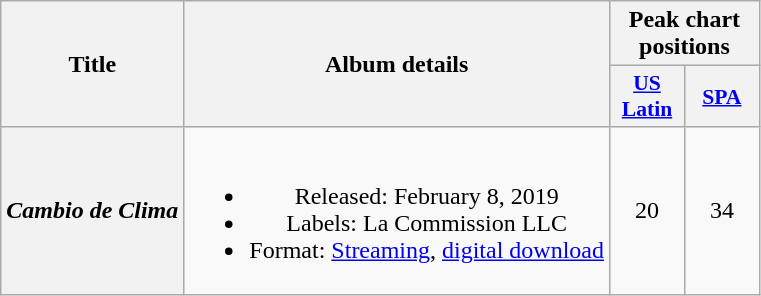<table class="wikitable plainrowheaders" style="text-align: center;">
<tr>
<th scope="col" rowspan="2">Title</th>
<th scope="col" rowspan="2">Album details</th>
<th scope="col" colspan="2">Peak chart positions</th>
</tr>
<tr>
<th scope="col" style="width:3em;font-size:90%;"><a href='#'>US<br>Latin</a><br></th>
<th scope="col" style="width:3em;font-size:90%;"><a href='#'>SPA</a><br></th>
</tr>
<tr>
<th scope="row"><em>Cambio de Clima</em><br></th>
<td><br><ul><li>Released: February 8, 2019</li><li>Labels: La Commission LLC</li><li>Format: <a href='#'>Streaming</a>, <a href='#'>digital download</a></li></ul></td>
<td>20</td>
<td>34</td>
</tr>
</table>
